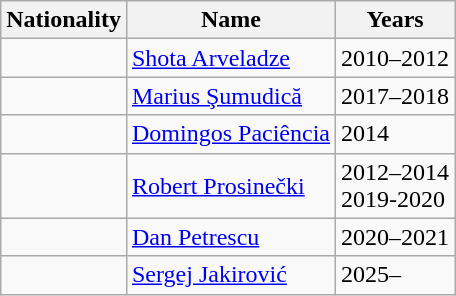<table class="wikitable">
<tr>
<th>Nationality</th>
<th>Name</th>
<th>Years</th>
</tr>
<tr>
<td></td>
<td><a href='#'>Shota Arveladze</a></td>
<td>2010–2012</td>
</tr>
<tr>
<td></td>
<td><a href='#'>Marius Şumudică</a></td>
<td>2017–2018</td>
</tr>
<tr>
<td></td>
<td><a href='#'>Domingos Paciência</a></td>
<td>2014</td>
</tr>
<tr>
<td></td>
<td><a href='#'>Robert Prosinečki</a></td>
<td>2012–2014<br>2019-2020</td>
</tr>
<tr>
<td></td>
<td><a href='#'>Dan Petrescu</a></td>
<td>2020–2021</td>
</tr>
<tr>
<td></td>
<td><a href='#'>Sergej Jakirović</a></td>
<td>2025–</td>
</tr>
</table>
